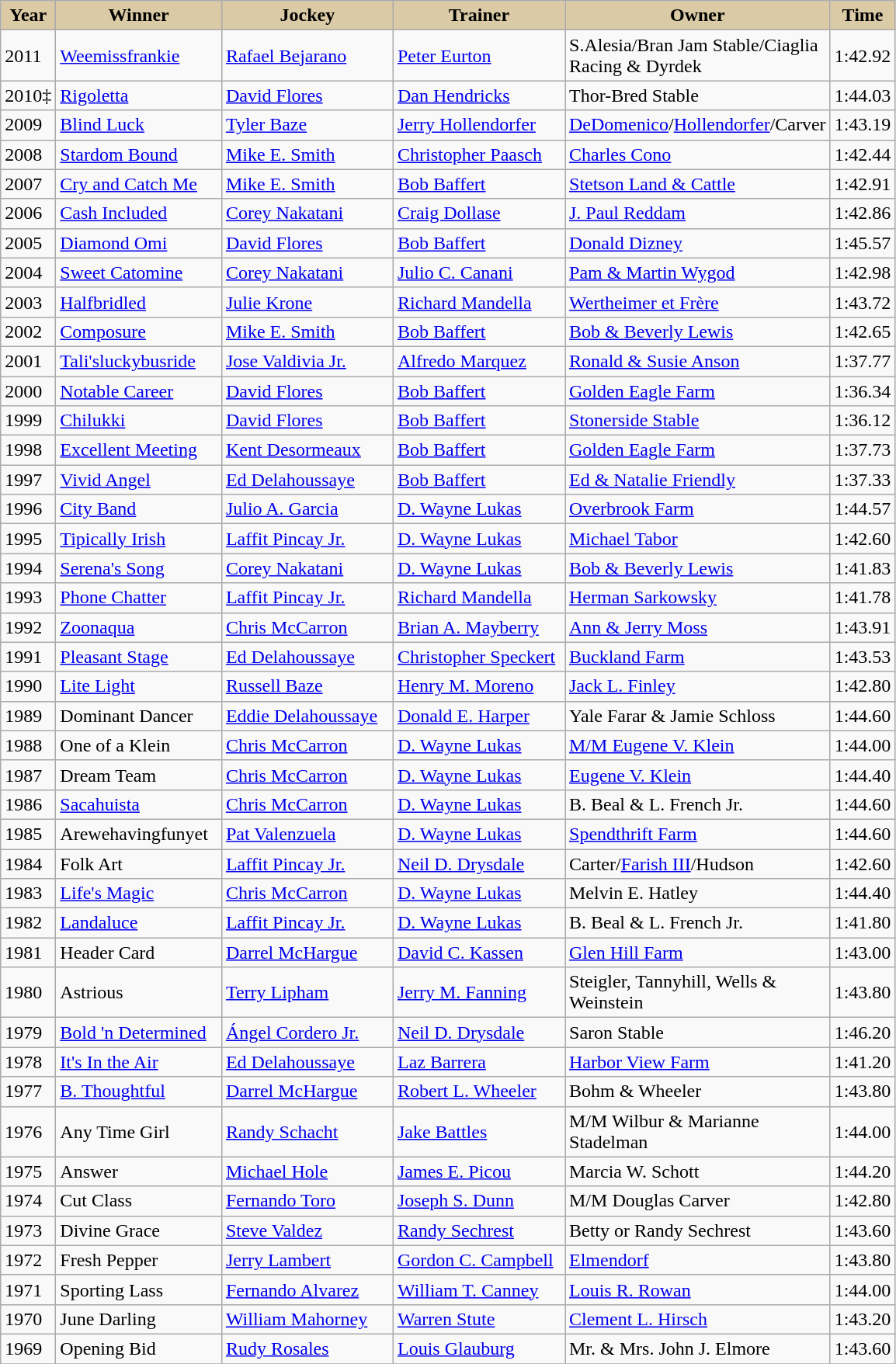<table class="wikitable sortable">
<tr>
<th style="background-color:#DACAA5; width:38px">Year<br></th>
<th style="background-color:#DACAA5; width:135px">Winner<br></th>
<th style="background-color:#DACAA5; width:140px">Jockey<br></th>
<th style="background-color:#DACAA5; width:140px">Trainer<br></th>
<th style="background-color:#DACAA5; width:170px">Owner<br></th>
<th style="background-color:#DACAA5">Time</th>
</tr>
<tr>
<td>2011</td>
<td><a href='#'>Weemissfrankie</a></td>
<td><a href='#'>Rafael Bejarano</a></td>
<td><a href='#'>Peter Eurton</a></td>
<td>S.Alesia/Bran Jam Stable/Ciaglia Racing & Dyrdek</td>
<td>1:42.92</td>
</tr>
<tr>
<td>2010‡</td>
<td><a href='#'>Rigoletta</a></td>
<td><a href='#'>David Flores</a></td>
<td><a href='#'>Dan Hendricks</a></td>
<td>Thor-Bred Stable</td>
<td>1:44.03</td>
</tr>
<tr>
<td>2009</td>
<td><a href='#'>Blind Luck</a></td>
<td><a href='#'>Tyler Baze</a></td>
<td><a href='#'>Jerry Hollendorfer</a></td>
<td><a href='#'>DeDomenico</a>/<a href='#'>Hollendorfer</a>/Carver</td>
<td>1:43.19</td>
</tr>
<tr>
<td>2008</td>
<td><a href='#'>Stardom Bound</a></td>
<td><a href='#'>Mike E. Smith</a></td>
<td><a href='#'>Christopher Paasch</a></td>
<td><a href='#'>Charles Cono</a></td>
<td>1:42.44</td>
</tr>
<tr>
<td>2007</td>
<td><a href='#'>Cry and Catch Me</a></td>
<td><a href='#'>Mike E. Smith</a></td>
<td><a href='#'>Bob Baffert</a></td>
<td><a href='#'>Stetson Land & Cattle</a></td>
<td>1:42.91</td>
</tr>
<tr>
<td>2006</td>
<td><a href='#'>Cash Included</a></td>
<td><a href='#'>Corey Nakatani</a></td>
<td><a href='#'>Craig Dollase</a></td>
<td><a href='#'>J. Paul Reddam</a></td>
<td>1:42.86</td>
</tr>
<tr>
<td>2005</td>
<td><a href='#'>Diamond Omi</a></td>
<td><a href='#'>David Flores</a></td>
<td><a href='#'>Bob Baffert</a></td>
<td><a href='#'>Donald Dizney</a></td>
<td>1:45.57</td>
</tr>
<tr>
<td>2004</td>
<td><a href='#'>Sweet Catomine</a></td>
<td><a href='#'>Corey Nakatani</a></td>
<td><a href='#'>Julio C. Canani</a></td>
<td><a href='#'>Pam & Martin Wygod</a></td>
<td>1:42.98</td>
</tr>
<tr>
<td>2003</td>
<td><a href='#'>Halfbridled</a></td>
<td><a href='#'>Julie Krone</a></td>
<td><a href='#'>Richard Mandella</a></td>
<td><a href='#'>Wertheimer et Frère</a></td>
<td>1:43.72</td>
</tr>
<tr>
<td>2002</td>
<td><a href='#'>Composure</a></td>
<td><a href='#'>Mike E. Smith</a></td>
<td><a href='#'>Bob Baffert</a></td>
<td><a href='#'>Bob & Beverly Lewis</a></td>
<td>1:42.65</td>
</tr>
<tr>
<td>2001</td>
<td><a href='#'>Tali'sluckybusride</a></td>
<td><a href='#'>Jose Valdivia Jr.</a></td>
<td><a href='#'>Alfredo Marquez</a></td>
<td><a href='#'>Ronald & Susie Anson</a></td>
<td>1:37.77</td>
</tr>
<tr>
<td>2000</td>
<td><a href='#'>Notable Career</a></td>
<td><a href='#'>David Flores</a></td>
<td><a href='#'>Bob Baffert</a></td>
<td><a href='#'>Golden Eagle Farm</a></td>
<td>1:36.34</td>
</tr>
<tr>
<td>1999</td>
<td><a href='#'>Chilukki</a></td>
<td><a href='#'>David Flores</a></td>
<td><a href='#'>Bob Baffert</a></td>
<td><a href='#'>Stonerside Stable</a></td>
<td>1:36.12</td>
</tr>
<tr>
<td>1998</td>
<td><a href='#'>Excellent Meeting</a></td>
<td><a href='#'>Kent Desormeaux</a></td>
<td><a href='#'>Bob Baffert</a></td>
<td><a href='#'>Golden Eagle Farm</a></td>
<td>1:37.73</td>
</tr>
<tr>
<td>1997</td>
<td><a href='#'>Vivid Angel</a></td>
<td><a href='#'>Ed Delahoussaye</a></td>
<td><a href='#'>Bob Baffert</a></td>
<td><a href='#'>Ed & Natalie Friendly</a></td>
<td>1:37.33</td>
</tr>
<tr>
<td>1996</td>
<td><a href='#'>City Band</a></td>
<td><a href='#'>Julio A. Garcia</a></td>
<td><a href='#'>D. Wayne Lukas</a></td>
<td><a href='#'>Overbrook Farm</a></td>
<td>1:44.57</td>
</tr>
<tr>
<td>1995</td>
<td><a href='#'>Tipically Irish</a></td>
<td><a href='#'>Laffit Pincay Jr.</a></td>
<td><a href='#'>D. Wayne Lukas</a></td>
<td><a href='#'>Michael Tabor</a></td>
<td>1:42.60</td>
</tr>
<tr>
<td>1994</td>
<td><a href='#'>Serena's Song</a></td>
<td><a href='#'>Corey Nakatani</a></td>
<td><a href='#'>D. Wayne Lukas</a></td>
<td><a href='#'>Bob & Beverly Lewis</a></td>
<td>1:41.83</td>
</tr>
<tr>
<td>1993</td>
<td><a href='#'>Phone Chatter</a></td>
<td><a href='#'>Laffit Pincay Jr.</a></td>
<td><a href='#'>Richard Mandella</a></td>
<td><a href='#'>Herman Sarkowsky</a></td>
<td>1:41.78</td>
</tr>
<tr>
<td>1992</td>
<td><a href='#'>Zoonaqua</a></td>
<td><a href='#'>Chris McCarron</a></td>
<td><a href='#'>Brian A. Mayberry</a></td>
<td><a href='#'>Ann & Jerry Moss</a></td>
<td>1:43.91</td>
</tr>
<tr>
<td>1991</td>
<td><a href='#'>Pleasant Stage</a></td>
<td><a href='#'>Ed Delahoussaye</a></td>
<td><a href='#'>Christopher Speckert</a></td>
<td><a href='#'>Buckland Farm</a></td>
<td>1:43.53</td>
</tr>
<tr>
<td>1990</td>
<td><a href='#'>Lite Light</a></td>
<td><a href='#'>Russell Baze</a></td>
<td><a href='#'>Henry M. Moreno</a></td>
<td><a href='#'>Jack L. Finley</a></td>
<td>1:42.80</td>
</tr>
<tr>
<td>1989</td>
<td>Dominant Dancer</td>
<td><a href='#'>Eddie Delahoussaye</a></td>
<td><a href='#'>Donald E. Harper</a></td>
<td>Yale Farar & Jamie Schloss</td>
<td>1:44.60</td>
</tr>
<tr>
<td>1988</td>
<td>One of a Klein</td>
<td><a href='#'>Chris McCarron</a></td>
<td><a href='#'>D. Wayne Lukas</a></td>
<td><a href='#'>M/M Eugene V. Klein</a></td>
<td>1:44.00</td>
</tr>
<tr>
<td>1987</td>
<td>Dream Team</td>
<td><a href='#'>Chris McCarron</a></td>
<td><a href='#'>D. Wayne Lukas</a></td>
<td><a href='#'>Eugene V. Klein</a></td>
<td>1:44.40</td>
</tr>
<tr>
<td>1986</td>
<td><a href='#'>Sacahuista</a></td>
<td><a href='#'>Chris McCarron</a></td>
<td><a href='#'>D. Wayne Lukas</a></td>
<td>B. Beal & L. French Jr.</td>
<td>1:44.60</td>
</tr>
<tr>
<td>1985</td>
<td>Arewehavingfunyet</td>
<td><a href='#'>Pat Valenzuela</a></td>
<td><a href='#'>D. Wayne Lukas</a></td>
<td><a href='#'>Spendthrift Farm</a></td>
<td>1:44.60</td>
</tr>
<tr>
<td>1984</td>
<td>Folk Art</td>
<td><a href='#'>Laffit Pincay Jr.</a></td>
<td><a href='#'>Neil D. Drysdale</a></td>
<td>Carter/<a href='#'>Farish III</a>/Hudson</td>
<td>1:42.60</td>
</tr>
<tr>
<td>1983</td>
<td><a href='#'>Life's Magic</a></td>
<td><a href='#'>Chris McCarron</a></td>
<td><a href='#'>D. Wayne Lukas</a></td>
<td>Melvin E. Hatley</td>
<td>1:44.40</td>
</tr>
<tr>
<td>1982</td>
<td><a href='#'>Landaluce</a></td>
<td><a href='#'>Laffit Pincay Jr.</a></td>
<td><a href='#'>D. Wayne Lukas</a></td>
<td>B. Beal & L. French Jr.</td>
<td>1:41.80</td>
</tr>
<tr>
<td>1981</td>
<td>Header Card</td>
<td><a href='#'>Darrel McHargue</a></td>
<td><a href='#'>David C. Kassen</a></td>
<td><a href='#'>Glen Hill Farm</a></td>
<td>1:43.00</td>
</tr>
<tr>
<td>1980</td>
<td>Astrious</td>
<td><a href='#'>Terry Lipham</a></td>
<td><a href='#'>Jerry M. Fanning</a></td>
<td>Steigler, Tannyhill, Wells & Weinstein</td>
<td>1:43.80</td>
</tr>
<tr>
<td>1979</td>
<td><a href='#'>Bold 'n Determined</a></td>
<td><a href='#'>Ángel Cordero Jr.</a></td>
<td><a href='#'>Neil D. Drysdale</a></td>
<td>Saron Stable</td>
<td>1:46.20</td>
</tr>
<tr>
<td>1978</td>
<td><a href='#'>It's In the Air</a></td>
<td><a href='#'>Ed Delahoussaye</a></td>
<td><a href='#'>Laz Barrera</a></td>
<td><a href='#'>Harbor View Farm</a></td>
<td>1:41.20</td>
</tr>
<tr>
<td>1977</td>
<td><a href='#'>B. Thoughtful</a></td>
<td><a href='#'>Darrel McHargue</a></td>
<td><a href='#'>Robert L. Wheeler</a></td>
<td>Bohm & Wheeler</td>
<td>1:43.80</td>
</tr>
<tr>
<td>1976</td>
<td>Any Time Girl</td>
<td><a href='#'>Randy Schacht</a></td>
<td><a href='#'>Jake Battles</a></td>
<td>M/M Wilbur & Marianne Stadelman</td>
<td>1:44.00</td>
</tr>
<tr>
<td>1975</td>
<td>Answer</td>
<td><a href='#'>Michael Hole</a></td>
<td><a href='#'>James E. Picou</a></td>
<td>Marcia W. Schott</td>
<td>1:44.20</td>
</tr>
<tr>
<td>1974</td>
<td>Cut Class</td>
<td><a href='#'>Fernando Toro</a></td>
<td><a href='#'>Joseph S. Dunn</a></td>
<td>M/M Douglas Carver</td>
<td>1:42.80</td>
</tr>
<tr>
<td>1973</td>
<td>Divine Grace</td>
<td><a href='#'>Steve Valdez</a></td>
<td><a href='#'>Randy Sechrest</a></td>
<td>Betty or Randy Sechrest</td>
<td>1:43.60</td>
</tr>
<tr>
<td>1972</td>
<td>Fresh Pepper</td>
<td><a href='#'>Jerry Lambert</a></td>
<td><a href='#'>Gordon C. Campbell</a></td>
<td><a href='#'>Elmendorf</a></td>
<td>1:43.80</td>
</tr>
<tr>
<td>1971</td>
<td>Sporting Lass</td>
<td><a href='#'>Fernando Alvarez</a></td>
<td><a href='#'>William T. Canney</a></td>
<td><a href='#'>Louis R. Rowan</a></td>
<td>1:44.00</td>
</tr>
<tr>
<td>1970</td>
<td>June Darling</td>
<td><a href='#'>William Mahorney</a></td>
<td><a href='#'>Warren Stute</a></td>
<td><a href='#'>Clement L. Hirsch</a></td>
<td>1:43.20</td>
</tr>
<tr>
<td>1969</td>
<td>Opening Bid</td>
<td><a href='#'>Rudy Rosales</a></td>
<td><a href='#'>Louis Glauburg</a></td>
<td>Mr. & Mrs. John J. Elmore</td>
<td>1:43.60</td>
</tr>
<tr>
</tr>
</table>
